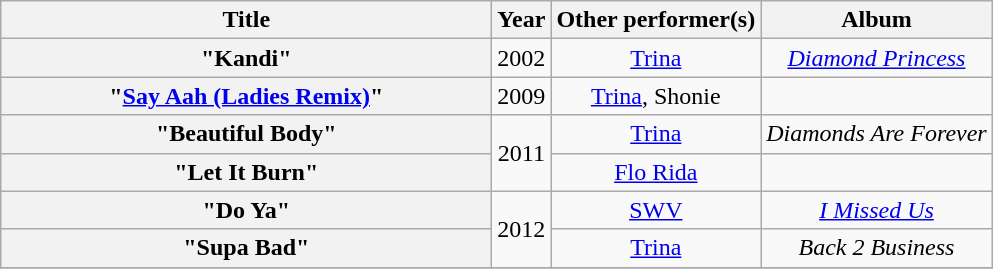<table class="wikitable plainrowheaders" style="text-align:center;">
<tr>
<th scope="col" style="width:20em;">Title</th>
<th scope="col">Year</th>
<th scope="col">Other performer(s)</th>
<th scope="col">Album</th>
</tr>
<tr>
<th scope="row">"Kandi"</th>
<td>2002</td>
<td><a href='#'>Trina</a></td>
<td><em><a href='#'>Diamond Princess</a></em></td>
</tr>
<tr>
<th scope="row">"<a href='#'>Say Aah (Ladies Remix)</a>"</th>
<td>2009</td>
<td><a href='#'>Trina</a>, Shonie</td>
<td></td>
</tr>
<tr>
<th scope="row">"Beautiful Body"</th>
<td rowspan="2">2011</td>
<td><a href='#'>Trina</a></td>
<td><em>Diamonds Are Forever</em></td>
</tr>
<tr>
<th scope="row">"Let It Burn"</th>
<td><a href='#'>Flo Rida</a></td>
<td></td>
</tr>
<tr>
<th scope="row">"Do Ya"</th>
<td rowspan="2">2012</td>
<td><a href='#'>SWV</a></td>
<td><em><a href='#'>I Missed Us</a></em></td>
</tr>
<tr>
<th scope="row">"Supa Bad"</th>
<td><a href='#'>Trina</a></td>
<td><em>Back 2 Business</em></td>
</tr>
<tr>
</tr>
</table>
